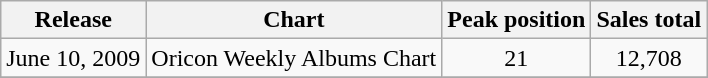<table class="wikitable">
<tr>
<th>Release</th>
<th>Chart</th>
<th>Peak position</th>
<th>Sales total</th>
</tr>
<tr>
<td>June 10, 2009</td>
<td>Oricon Weekly Albums Chart</td>
<td align="center">21</td>
<td align="center">12,708</td>
</tr>
<tr>
</tr>
</table>
